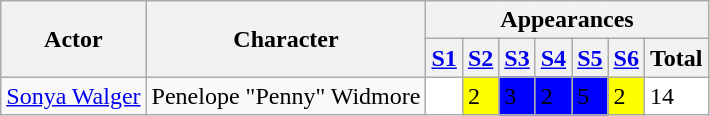<table class="wikitable">
<tr ">
<th rowspan=2>Actor</th>
<th rowspan=2>Character</th>
<th colspan=7>Appearances</th>
</tr>
<tr>
<th><a href='#'>S1</a></th>
<th><a href='#'>S2</a></th>
<th><a href='#'>S3</a></th>
<th><a href='#'>S4</a></th>
<th><a href='#'>S5</a></th>
<th><a href='#'>S6</a></th>
<th>Total</th>
</tr>
<tr>
<td><a href='#'>Sonya Walger</a></td>
<td>Penelope "Penny" Widmore</td>
<td style="background:white;"></td>
<td style="background:yellow;">2</td>
<td style="background:blue;">3</td>
<td style="background:blue;">2</td>
<td style="background:blue;">5</td>
<td style="background:yellow;">2</td>
<td style="background:white;">14</td>
</tr>
</table>
